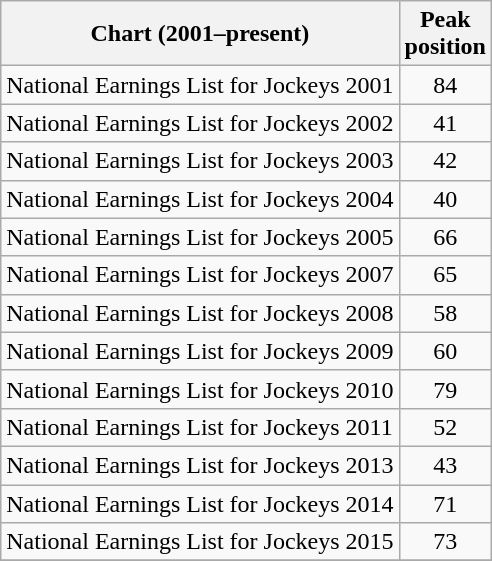<table class="wikitable sortable">
<tr>
<th>Chart (2001–present)</th>
<th>Peak<br>position</th>
</tr>
<tr>
<td>National Earnings List for Jockeys 2001</td>
<td style="text-align:center;">84</td>
</tr>
<tr>
<td>National Earnings List for Jockeys 2002</td>
<td style="text-align:center;">41</td>
</tr>
<tr>
<td>National Earnings List for Jockeys 2003</td>
<td style="text-align:center;">42</td>
</tr>
<tr>
<td>National Earnings List for Jockeys 2004</td>
<td style="text-align:center;">40</td>
</tr>
<tr>
<td>National Earnings List for Jockeys 2005</td>
<td style="text-align:center;">66</td>
</tr>
<tr>
<td>National Earnings List for Jockeys 2007</td>
<td style="text-align:center;">65</td>
</tr>
<tr>
<td>National Earnings List for Jockeys 2008</td>
<td style="text-align:center;">58</td>
</tr>
<tr>
<td>National Earnings List for Jockeys 2009</td>
<td style="text-align:center;">60</td>
</tr>
<tr>
<td>National Earnings List for Jockeys 2010</td>
<td style="text-align:center;">79</td>
</tr>
<tr>
<td>National Earnings List for Jockeys 2011</td>
<td style="text-align:center;">52</td>
</tr>
<tr>
<td>National Earnings List for Jockeys 2013</td>
<td style="text-align:center;">43</td>
</tr>
<tr>
<td>National Earnings List for Jockeys 2014</td>
<td style="text-align:center;">71</td>
</tr>
<tr>
<td>National Earnings List for Jockeys 2015</td>
<td style="text-align:center;">73</td>
</tr>
<tr>
</tr>
</table>
